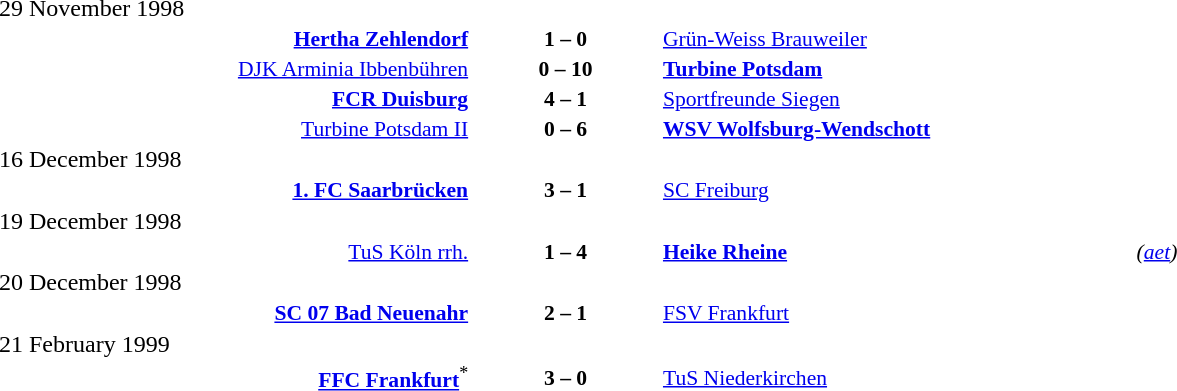<table style="width:100%;" cellspacing="1">
<tr>
<th width=25%></th>
<th width=10%></th>
<th width=25%></th>
<th></th>
</tr>
<tr>
<td>29 November 1998</td>
</tr>
<tr style=font-size:90%>
<td align=right><strong><a href='#'>Hertha Zehlendorf</a></strong></td>
<td align=center><strong>1 – 0</strong></td>
<td><a href='#'>Grün-Weiss Brauweiler</a></td>
</tr>
<tr style=font-size:90%>
<td align=right><a href='#'>DJK Arminia Ibbenbühren</a></td>
<td align=center><strong>0 – 10</strong></td>
<td><strong><a href='#'>Turbine Potsdam</a></strong></td>
</tr>
<tr style=font-size:90%>
<td align=right><strong><a href='#'>FCR Duisburg</a></strong></td>
<td align=center><strong>4 – 1</strong></td>
<td><a href='#'>Sportfreunde Siegen</a></td>
</tr>
<tr style=font-size:90%>
<td align=right><a href='#'>Turbine Potsdam II</a></td>
<td align=center><strong>0 – 6</strong></td>
<td><strong><a href='#'>WSV Wolfsburg-Wendschott</a></strong></td>
</tr>
<tr>
<td>16 December 1998</td>
</tr>
<tr style=font-size:90%>
<td align=right><strong><a href='#'>1. FC Saarbrücken</a></strong></td>
<td align=center><strong>3 – 1</strong></td>
<td><a href='#'>SC Freiburg</a></td>
</tr>
<tr>
<td>19 December 1998</td>
</tr>
<tr style=font-size:90%>
<td align=right><a href='#'>TuS Köln rrh.</a></td>
<td align=center><strong>1 – 4</strong></td>
<td><strong><a href='#'>Heike Rheine</a></strong></td>
<td><em>(<a href='#'>aet</a>)</em></td>
</tr>
<tr>
<td>20 December 1998</td>
</tr>
<tr style=font-size:90%>
<td align=right><strong><a href='#'>SC 07 Bad Neuenahr</a></strong></td>
<td align=center><strong>2 – 1</strong></td>
<td><a href='#'>FSV Frankfurt</a></td>
</tr>
<tr>
<td>21 February 1999</td>
</tr>
<tr style=font-size:90%>
<td align=right><strong><a href='#'>FFC Frankfurt</a></strong><sup>*</sup></td>
<td align=center><strong>3 – 0</strong></td>
<td><a href='#'>TuS Niederkirchen</a></td>
</tr>
</table>
